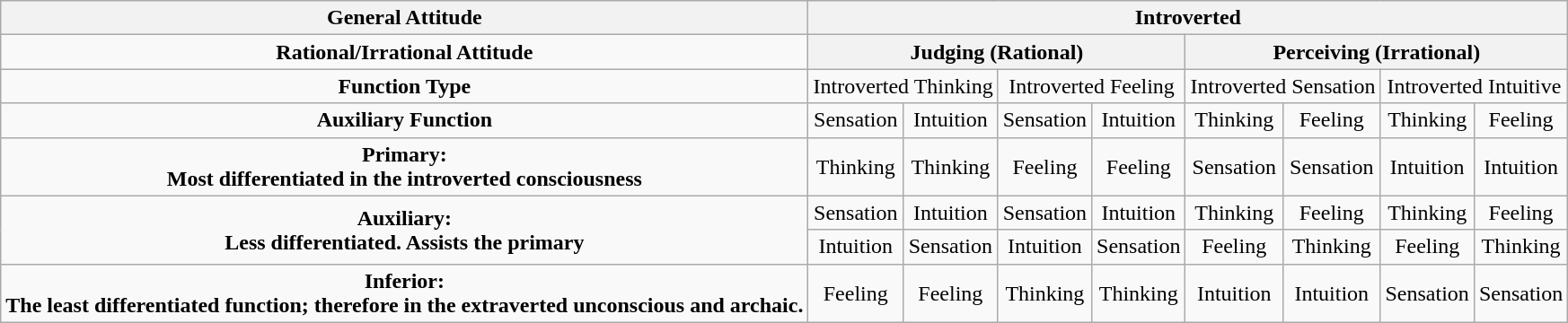<table class="wikitable" style="text-align:center;" border="1">
<tr>
<th>General Attitude</th>
<th colspan="8">Introverted</th>
</tr>
<tr>
<td><strong>Rational/Irrational Attitude</strong></td>
<th colspan="4">Judging (Rational)</th>
<th colspan="4">Perceiving (Irrational)</th>
</tr>
<tr>
<td><strong>Function Type</strong></td>
<td colspan="2">Introverted Thinking</td>
<td colspan="2">Introverted Feeling</td>
<td colspan="2">Introverted Sensation</td>
<td colspan="2">Introverted Intuitive</td>
</tr>
<tr>
<td><strong>Auxiliary Function</strong></td>
<td>Sensation</td>
<td>Intuition</td>
<td>Sensation</td>
<td>Intuition</td>
<td>Thinking</td>
<td>Feeling</td>
<td>Thinking</td>
<td>Feeling</td>
</tr>
<tr>
<td><strong> Primary:<br>Most differentiated in the introverted consciousness</strong></td>
<td>Thinking</td>
<td>Thinking</td>
<td>Feeling</td>
<td>Feeling</td>
<td>Sensation</td>
<td>Sensation</td>
<td>Intuition</td>
<td>Intuition</td>
</tr>
<tr>
<td rowspan="2"><strong>Auxiliary:<br>Less differentiated. Assists the primary</strong></td>
<td>Sensation</td>
<td>Intuition</td>
<td>Sensation</td>
<td>Intuition</td>
<td>Thinking</td>
<td>Feeling</td>
<td>Thinking</td>
<td>Feeling</td>
</tr>
<tr>
<td>Intuition</td>
<td>Sensation</td>
<td>Intuition</td>
<td>Sensation</td>
<td>Feeling</td>
<td>Thinking</td>
<td>Feeling</td>
<td>Thinking</td>
</tr>
<tr>
<td><strong>Inferior:<br>The least differentiated function; therefore in the extraverted unconscious and archaic.</strong></td>
<td>Feeling</td>
<td>Feeling</td>
<td>Thinking</td>
<td>Thinking</td>
<td>Intuition</td>
<td>Intuition</td>
<td>Sensation</td>
<td>Sensation</td>
</tr>
</table>
